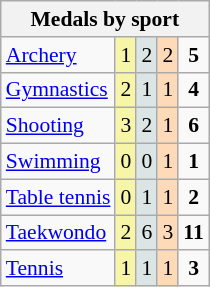<table class="wikitable" style="font-size:90%; text-align:center;">
<tr>
<th colspan="5">Medals by sport</th>
</tr>
<tr>
<td align="left"><a href='#'>Archery</a></td>
<td style="background:#F7F6A8;">1</td>
<td style="background:#DCE5E5;">2</td>
<td style="background:#FFDAB9;">2</td>
<td><strong>5</strong></td>
</tr>
<tr>
<td align="left"><a href='#'>Gymnastics</a></td>
<td style="background:#F7F6A8;">2</td>
<td style="background:#DCE5E5;">1</td>
<td style="background:#FFDAB9;">1</td>
<td><strong>4</strong></td>
</tr>
<tr>
<td align="left"><a href='#'>Shooting</a></td>
<td style="background:#F7F6A8;">3</td>
<td style="background:#DCE5E5;">2</td>
<td style="background:#FFDAB9;">1</td>
<td><strong>6</strong></td>
</tr>
<tr>
<td align="left"><a href='#'>Swimming</a></td>
<td style="background:#F7F6A8;">0</td>
<td style="background:#DCE5E5;">0</td>
<td style="background:#FFDAB9;">1</td>
<td><strong>1</strong></td>
</tr>
<tr>
<td align="left"><a href='#'>Table tennis</a></td>
<td style="background:#F7F6A8;">0</td>
<td style="background:#DCE5E5;">1</td>
<td style="background:#FFDAB9;">1</td>
<td><strong>2</strong></td>
</tr>
<tr>
<td align="left"><a href='#'>Taekwondo</a></td>
<td style="background:#F7F6A8;">2</td>
<td style="background:#DCE5E5;">6</td>
<td style="background:#FFDAB9;">3</td>
<td><strong>11</strong></td>
</tr>
<tr>
<td align="left"><a href='#'>Tennis</a></td>
<td style="background:#F7F6A8;">1</td>
<td style="background:#DCE5E5;">1</td>
<td style="background:#FFDAB9;">1</td>
<td><strong>3</strong></td>
</tr>
</table>
